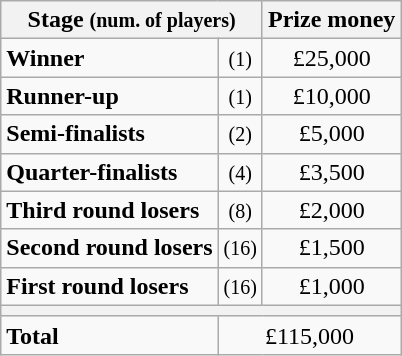<table class="wikitable">
<tr>
<th colspan=2>Stage <small>(num. of players)</small></th>
<th>Prize money</th>
</tr>
<tr>
<td><strong>Winner</strong></td>
<td align=center><small>(1)</small></td>
<td align=center>£25,000</td>
</tr>
<tr>
<td><strong>Runner-up</strong></td>
<td align=center><small>(1)</small></td>
<td align=center>£10,000</td>
</tr>
<tr>
<td><strong>Semi-finalists</strong></td>
<td align=center><small>(2)</small></td>
<td align=center>£5,000</td>
</tr>
<tr>
<td><strong>Quarter-finalists</strong></td>
<td align=center><small>(4)</small></td>
<td align=center>£3,500</td>
</tr>
<tr>
<td><strong>Third round losers</strong></td>
<td align=center><small>(8)</small></td>
<td align=center>£2,000</td>
</tr>
<tr>
<td><strong>Second round losers</strong></td>
<td align=center><small>(16)</small></td>
<td align=center>£1,500</td>
</tr>
<tr>
<td><strong>First round losers</strong></td>
<td align=center><small>(16)</small></td>
<td align=center>£1,000</td>
</tr>
<tr>
<th colspan=3></th>
</tr>
<tr>
<td><strong>Total</strong></td>
<td align=center colspan=2>£115,000</td>
</tr>
</table>
